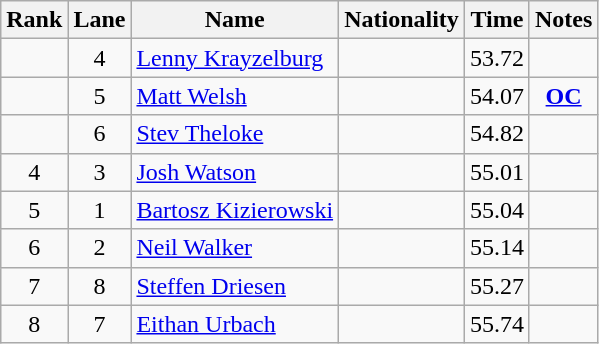<table class="wikitable sortable" style="text-align:center">
<tr>
<th>Rank</th>
<th>Lane</th>
<th>Name</th>
<th>Nationality</th>
<th>Time</th>
<th>Notes</th>
</tr>
<tr>
<td></td>
<td>4</td>
<td align=left><a href='#'>Lenny Krayzelburg</a></td>
<td align=left></td>
<td>53.72</td>
<td></td>
</tr>
<tr>
<td></td>
<td>5</td>
<td align=left><a href='#'>Matt Welsh</a></td>
<td align=left></td>
<td>54.07</td>
<td><strong><a href='#'>OC</a></strong></td>
</tr>
<tr>
<td></td>
<td>6</td>
<td align=left><a href='#'>Stev Theloke</a></td>
<td align=left></td>
<td>54.82</td>
<td></td>
</tr>
<tr>
<td>4</td>
<td>3</td>
<td align=left><a href='#'>Josh Watson</a></td>
<td align=left></td>
<td>55.01</td>
<td></td>
</tr>
<tr>
<td>5</td>
<td>1</td>
<td align=left><a href='#'>Bartosz Kizierowski</a></td>
<td align=left></td>
<td>55.04</td>
<td></td>
</tr>
<tr>
<td>6</td>
<td>2</td>
<td align=left><a href='#'>Neil Walker</a></td>
<td align=left></td>
<td>55.14</td>
<td></td>
</tr>
<tr>
<td>7</td>
<td>8</td>
<td align=left><a href='#'>Steffen Driesen</a></td>
<td align=left></td>
<td>55.27</td>
<td></td>
</tr>
<tr>
<td>8</td>
<td>7</td>
<td align=left><a href='#'>Eithan Urbach</a></td>
<td align=left></td>
<td>55.74</td>
<td></td>
</tr>
</table>
